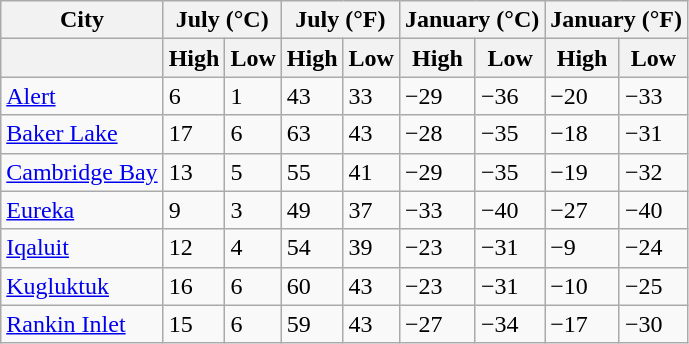<table class="wikitable sortable">
<tr>
<th>City</th>
<th colspan="2">July (°C)</th>
<th colspan="2">July (°F)</th>
<th colspan="2">January (°C)</th>
<th colspan="2">January (°F)</th>
</tr>
<tr>
<th></th>
<th>High</th>
<th>Low</th>
<th>High</th>
<th>Low</th>
<th>High</th>
<th>Low</th>
<th>High</th>
<th>Low</th>
</tr>
<tr>
<td><a href='#'>Alert</a></td>
<td>6</td>
<td>1</td>
<td>43</td>
<td>33</td>
<td>−29</td>
<td>−36</td>
<td>−20</td>
<td>−33</td>
</tr>
<tr>
<td><a href='#'>Baker Lake</a></td>
<td>17</td>
<td>6</td>
<td>63</td>
<td>43</td>
<td>−28</td>
<td>−35</td>
<td>−18</td>
<td>−31</td>
</tr>
<tr>
<td><a href='#'>Cambridge Bay</a></td>
<td>13</td>
<td>5</td>
<td>55</td>
<td>41</td>
<td>−29</td>
<td>−35</td>
<td>−19</td>
<td>−32</td>
</tr>
<tr>
<td><a href='#'>Eureka</a></td>
<td>9</td>
<td>3</td>
<td>49</td>
<td>37</td>
<td>−33</td>
<td>−40</td>
<td>−27</td>
<td>−40</td>
</tr>
<tr>
<td><a href='#'>Iqaluit</a></td>
<td>12</td>
<td>4</td>
<td>54</td>
<td>39</td>
<td>−23</td>
<td>−31</td>
<td>−9</td>
<td>−24</td>
</tr>
<tr>
<td><a href='#'>Kugluktuk</a></td>
<td>16</td>
<td>6</td>
<td>60</td>
<td>43</td>
<td>−23</td>
<td>−31</td>
<td>−10</td>
<td>−25</td>
</tr>
<tr>
<td><a href='#'>Rankin Inlet</a></td>
<td>15</td>
<td>6</td>
<td>59</td>
<td>43</td>
<td>−27</td>
<td>−34</td>
<td>−17</td>
<td>−30</td>
</tr>
</table>
